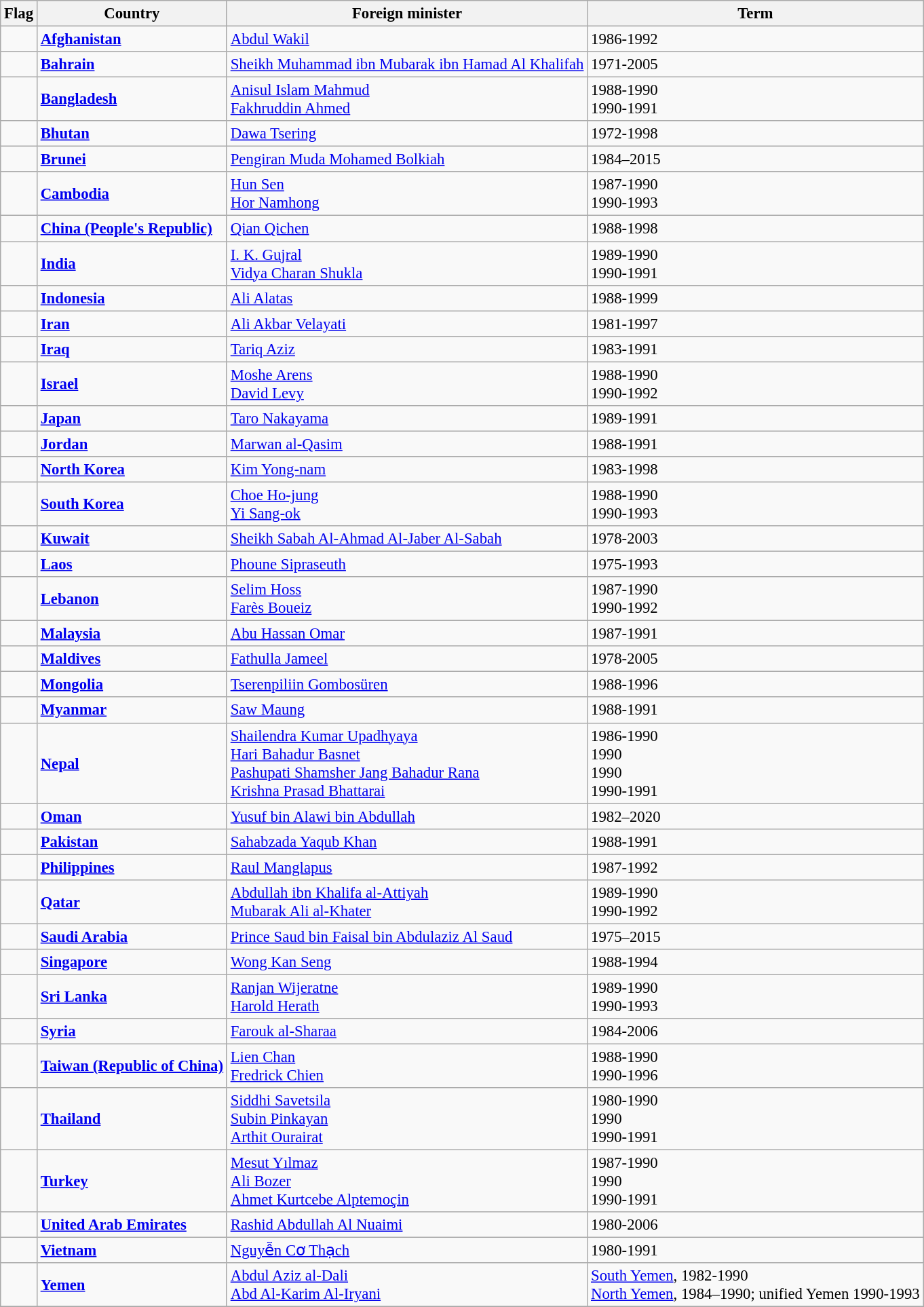<table class="wikitable" style="font-size:95%;">
<tr>
<th>Flag</th>
<th>Country</th>
<th>Foreign minister</th>
<th>Term</th>
</tr>
<tr>
<td></td>
<td><strong><a href='#'>Afghanistan</a></strong></td>
<td><a href='#'>Abdul Wakil</a></td>
<td>1986-1992</td>
</tr>
<tr>
<td></td>
<td><strong><a href='#'>Bahrain</a></strong></td>
<td><a href='#'>Sheikh Muhammad ibn Mubarak ibn Hamad Al Khalifah</a></td>
<td>1971-2005</td>
</tr>
<tr>
<td></td>
<td><strong><a href='#'>Bangladesh</a></strong></td>
<td><a href='#'>Anisul Islam Mahmud</a><br><a href='#'>Fakhruddin Ahmed</a></td>
<td>1988-1990<br>1990-1991</td>
</tr>
<tr>
<td></td>
<td><strong><a href='#'>Bhutan</a></strong></td>
<td><a href='#'>Dawa Tsering</a></td>
<td>1972-1998</td>
</tr>
<tr>
<td></td>
<td><strong><a href='#'>Brunei</a></strong></td>
<td><a href='#'>Pengiran Muda Mohamed Bolkiah</a></td>
<td>1984–2015</td>
</tr>
<tr>
<td></td>
<td><strong><a href='#'>Cambodia</a></strong></td>
<td><a href='#'>Hun Sen</a><br><a href='#'>Hor Namhong</a></td>
<td>1987-1990<br>1990-1993</td>
</tr>
<tr>
<td></td>
<td><strong><a href='#'>China (People's Republic)</a></strong></td>
<td><a href='#'>Qian Qichen</a></td>
<td>1988-1998</td>
</tr>
<tr>
<td></td>
<td><strong><a href='#'>India</a></strong></td>
<td><a href='#'>I. K. Gujral</a><br><a href='#'>Vidya Charan Shukla</a></td>
<td>1989-1990<br>1990-1991</td>
</tr>
<tr>
<td></td>
<td><strong><a href='#'>Indonesia</a></strong></td>
<td><a href='#'>Ali Alatas</a></td>
<td>1988-1999</td>
</tr>
<tr>
<td></td>
<td><strong><a href='#'>Iran</a></strong></td>
<td><a href='#'>Ali Akbar Velayati</a></td>
<td>1981-1997</td>
</tr>
<tr>
<td></td>
<td><strong><a href='#'>Iraq</a></strong></td>
<td><a href='#'>Tariq Aziz</a></td>
<td>1983-1991</td>
</tr>
<tr>
<td></td>
<td><strong><a href='#'>Israel</a></strong></td>
<td><a href='#'>Moshe Arens</a><br><a href='#'>David Levy</a></td>
<td>1988-1990<br>1990-1992</td>
</tr>
<tr>
<td></td>
<td><strong><a href='#'>Japan</a></strong></td>
<td><a href='#'>Taro Nakayama</a></td>
<td>1989-1991</td>
</tr>
<tr>
<td></td>
<td><strong><a href='#'>Jordan</a></strong></td>
<td><a href='#'>Marwan al-Qasim</a></td>
<td>1988-1991</td>
</tr>
<tr>
<td></td>
<td><strong><a href='#'>North Korea</a></strong></td>
<td><a href='#'>Kim Yong-nam</a></td>
<td>1983-1998</td>
</tr>
<tr>
<td></td>
<td><strong><a href='#'>South Korea</a></strong></td>
<td><a href='#'>Choe Ho-jung</a><br><a href='#'>Yi Sang-ok</a></td>
<td>1988-1990<br>1990-1993</td>
</tr>
<tr>
<td></td>
<td><strong><a href='#'>Kuwait</a></strong></td>
<td><a href='#'>Sheikh Sabah Al-Ahmad Al-Jaber Al-Sabah</a></td>
<td>1978-2003</td>
</tr>
<tr>
<td></td>
<td><strong><a href='#'>Laos</a></strong></td>
<td><a href='#'>Phoune Sipraseuth</a></td>
<td>1975-1993</td>
</tr>
<tr>
<td></td>
<td><strong><a href='#'>Lebanon</a></strong></td>
<td><a href='#'>Selim Hoss</a><br><a href='#'>Farès Boueiz</a></td>
<td>1987-1990<br>1990-1992</td>
</tr>
<tr>
<td></td>
<td><strong><a href='#'>Malaysia</a></strong></td>
<td><a href='#'>Abu Hassan Omar</a></td>
<td>1987-1991</td>
</tr>
<tr>
<td></td>
<td><strong><a href='#'>Maldives</a></strong></td>
<td><a href='#'>Fathulla Jameel</a></td>
<td>1978-2005</td>
</tr>
<tr>
<td></td>
<td><strong><a href='#'>Mongolia</a></strong></td>
<td><a href='#'>Tserenpiliin Gombosüren</a></td>
<td>1988-1996</td>
</tr>
<tr>
<td></td>
<td><strong><a href='#'>Myanmar</a></strong></td>
<td><a href='#'>Saw Maung</a></td>
<td>1988-1991</td>
</tr>
<tr>
<td></td>
<td><strong><a href='#'>Nepal</a></strong></td>
<td><a href='#'>Shailendra Kumar Upadhyaya</a><br><a href='#'>Hari Bahadur Basnet</a><br><a href='#'>Pashupati Shamsher Jang Bahadur Rana</a><br><a href='#'>Krishna Prasad Bhattarai</a></td>
<td>1986-1990<br>1990<br>1990<br>1990-1991</td>
</tr>
<tr>
<td></td>
<td><strong><a href='#'>Oman</a></strong></td>
<td><a href='#'>Yusuf bin Alawi bin Abdullah</a></td>
<td>1982–2020</td>
</tr>
<tr>
<td></td>
<td><strong><a href='#'>Pakistan</a></strong></td>
<td><a href='#'>Sahabzada Yaqub Khan</a></td>
<td>1988-1991</td>
</tr>
<tr>
<td></td>
<td><strong><a href='#'>Philippines</a></strong></td>
<td><a href='#'>Raul Manglapus</a></td>
<td>1987-1992</td>
</tr>
<tr>
<td></td>
<td><strong><a href='#'>Qatar</a></strong></td>
<td><a href='#'>Abdullah ibn Khalifa al-Attiyah</a><br><a href='#'>Mubarak Ali al-Khater</a></td>
<td>1989-1990<br>1990-1992</td>
</tr>
<tr>
<td></td>
<td><strong><a href='#'>Saudi Arabia</a></strong></td>
<td><a href='#'>Prince Saud bin Faisal bin Abdulaziz Al Saud</a></td>
<td>1975–2015</td>
</tr>
<tr>
<td></td>
<td><strong><a href='#'>Singapore</a></strong></td>
<td><a href='#'>Wong Kan Seng</a></td>
<td>1988-1994</td>
</tr>
<tr>
<td></td>
<td><strong><a href='#'>Sri Lanka</a></strong></td>
<td><a href='#'>Ranjan Wijeratne</a><br><a href='#'>Harold Herath</a></td>
<td>1989-1990<br>1990-1993</td>
</tr>
<tr>
<td></td>
<td><strong><a href='#'>Syria</a></strong></td>
<td><a href='#'>Farouk al-Sharaa</a></td>
<td>1984-2006</td>
</tr>
<tr>
<td></td>
<td><strong><a href='#'>Taiwan (Republic of China)</a></strong></td>
<td><a href='#'>Lien Chan</a><br><a href='#'>Fredrick Chien</a></td>
<td>1988-1990<br>1990-1996</td>
</tr>
<tr>
<td></td>
<td><strong><a href='#'>Thailand</a></strong></td>
<td><a href='#'>Siddhi Savetsila</a><br><a href='#'>Subin Pinkayan</a><br><a href='#'>Arthit Ourairat</a></td>
<td>1980-1990<br>1990<br>1990-1991</td>
</tr>
<tr>
<td></td>
<td><strong><a href='#'>Turkey</a></strong></td>
<td><a href='#'>Mesut Yılmaz</a><br><a href='#'>Ali Bozer</a><br><a href='#'>Ahmet Kurtcebe Alptemoçin</a></td>
<td>1987-1990<br>1990<br>1990-1991</td>
</tr>
<tr>
<td></td>
<td><strong><a href='#'>United Arab Emirates</a></strong></td>
<td><a href='#'>Rashid Abdullah Al Nuaimi</a></td>
<td>1980-2006</td>
</tr>
<tr>
<td></td>
<td><strong><a href='#'>Vietnam</a></strong></td>
<td><a href='#'>Nguyễn Cơ Thạch</a></td>
<td>1980-1991</td>
</tr>
<tr>
<td></td>
<td><strong><a href='#'>Yemen</a></strong></td>
<td><a href='#'>Abdul Aziz al-Dali</a><br><a href='#'>Abd Al-Karim Al-Iryani</a></td>
<td><a href='#'>South Yemen</a>, 1982-1990<br><a href='#'>North Yemen</a>, 1984–1990; unified Yemen 1990-1993</td>
</tr>
<tr>
</tr>
</table>
